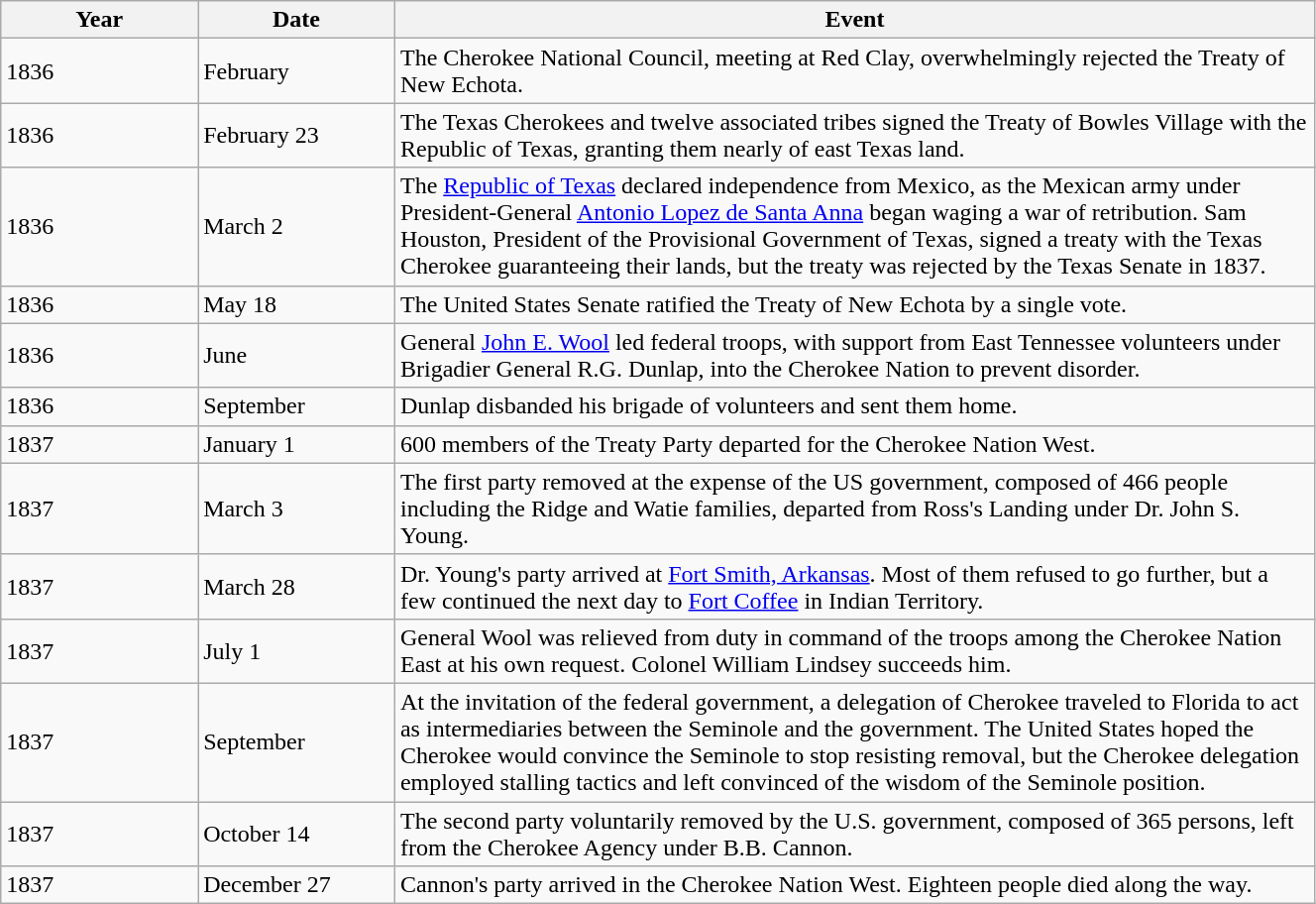<table class="wikitable" width="70%">
<tr>
<th style="width:15%">Year</th>
<th style="width:15%">Date</th>
<th>Event</th>
</tr>
<tr>
<td>1836</td>
<td>February</td>
<td>The Cherokee National Council, meeting at Red Clay, overwhelmingly rejected the Treaty of New Echota.</td>
</tr>
<tr>
<td>1836</td>
<td>February 23</td>
<td>The Texas Cherokees and twelve associated tribes signed the Treaty of Bowles Village with the Republic of Texas, granting them nearly  of east Texas land.</td>
</tr>
<tr>
<td>1836</td>
<td>March 2</td>
<td>The <a href='#'>Republic of Texas</a> declared independence from Mexico, as the Mexican army under President-General <a href='#'>Antonio Lopez de Santa Anna</a> began waging a war of retribution. Sam Houston, President of the Provisional Government of Texas, signed a treaty with the Texas Cherokee guaranteeing their lands, but the treaty was rejected by the Texas Senate in 1837.</td>
</tr>
<tr>
<td>1836</td>
<td>May 18</td>
<td>The United States Senate ratified the Treaty of New Echota by a single vote.</td>
</tr>
<tr>
<td>1836</td>
<td>June</td>
<td>General <a href='#'>John E. Wool</a> led federal troops, with support from East Tennessee volunteers under Brigadier General R.G. Dunlap, into the Cherokee Nation to prevent disorder.</td>
</tr>
<tr>
<td>1836</td>
<td>September</td>
<td>Dunlap disbanded his brigade of volunteers and sent them home.</td>
</tr>
<tr>
<td>1837</td>
<td>January 1</td>
<td>600 members of the Treaty Party departed for the Cherokee Nation West.</td>
</tr>
<tr>
<td>1837</td>
<td>March 3</td>
<td>The first party removed at the expense of the US government, composed of 466 people including the Ridge and Watie families, departed from Ross's Landing under Dr. John S. Young.</td>
</tr>
<tr>
<td>1837</td>
<td>March 28</td>
<td>Dr. Young's party arrived at <a href='#'>Fort Smith, Arkansas</a>. Most of them refused to go further, but a few continued the next day to <a href='#'>Fort Coffee</a> in Indian Territory.</td>
</tr>
<tr>
<td>1837</td>
<td>July 1</td>
<td>General Wool was relieved from duty in command of the troops among the Cherokee Nation East at his own request. Colonel William Lindsey succeeds him.</td>
</tr>
<tr>
<td>1837</td>
<td>September</td>
<td>At the invitation of the federal government, a delegation of Cherokee traveled to Florida to act as intermediaries between the Seminole and the government. The United States hoped the Cherokee would convince the Seminole to stop resisting removal, but the Cherokee delegation employed stalling tactics and left convinced of the wisdom of the Seminole position.</td>
</tr>
<tr>
<td>1837</td>
<td>October 14</td>
<td>The second party voluntarily removed by the U.S. government, composed of 365 persons, left from the Cherokee Agency under B.B. Cannon.</td>
</tr>
<tr>
<td>1837</td>
<td>December 27</td>
<td>Cannon's party arrived in the Cherokee Nation West. Eighteen people died along the way.</td>
</tr>
</table>
